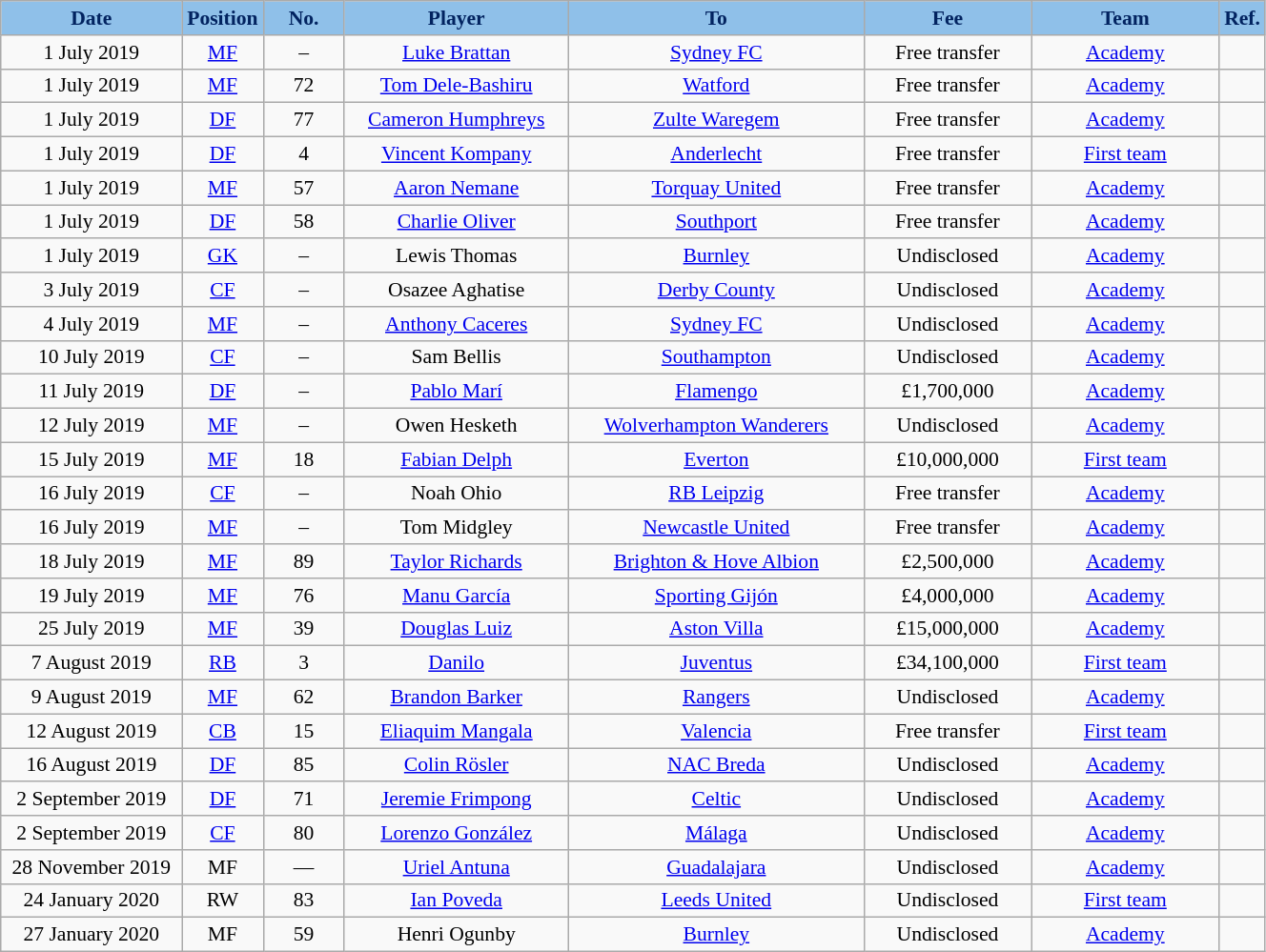<table class="wikitable" style="text-align:center; font-size:90%; ">
<tr>
<th style="background:#8FC0E9; color:#022360; width:120px;">Date</th>
<th style="background:#8FC0E9; color:#022360; width:50px;">Position</th>
<th style="background:#8FC0E9; color:#022360; width:50px;">No.</th>
<th style="background:#8FC0E9; color:#022360; width:150px;">Player</th>
<th style="background:#8FC0E9; color:#022360; width:200px;">To</th>
<th style="background:#8FC0E9; color:#022360; width:110px;">Fee</th>
<th style="background:#8FC0E9; color:#022360; width:125px;">Team</th>
<th style="background:#8FC0E9; color:#022360; width:25px;">Ref.</th>
</tr>
<tr>
<td>1 July 2019</td>
<td><a href='#'>MF</a></td>
<td>–</td>
<td> <a href='#'>Luke Brattan</a></td>
<td> <a href='#'>Sydney FC</a></td>
<td>Free transfer</td>
<td><a href='#'>Academy</a></td>
<td></td>
</tr>
<tr>
<td>1 July 2019</td>
<td><a href='#'>MF</a></td>
<td>72</td>
<td> <a href='#'>Tom Dele-Bashiru</a></td>
<td><a href='#'>Watford</a></td>
<td>Free transfer</td>
<td><a href='#'>Academy</a></td>
<td></td>
</tr>
<tr>
<td>1 July 2019</td>
<td><a href='#'>DF</a></td>
<td>77</td>
<td> <a href='#'>Cameron Humphreys</a></td>
<td> <a href='#'>Zulte Waregem</a></td>
<td>Free transfer</td>
<td><a href='#'>Academy</a></td>
<td></td>
</tr>
<tr>
<td>1 July 2019</td>
<td><a href='#'>DF</a></td>
<td>4</td>
<td> <a href='#'>Vincent Kompany</a></td>
<td> <a href='#'>Anderlecht</a></td>
<td>Free transfer</td>
<td><a href='#'>First team</a></td>
<td></td>
</tr>
<tr>
<td>1 July 2019</td>
<td><a href='#'>MF</a></td>
<td>57</td>
<td> <a href='#'>Aaron Nemane</a></td>
<td><a href='#'>Torquay United</a></td>
<td>Free transfer</td>
<td><a href='#'>Academy</a></td>
<td></td>
</tr>
<tr>
<td>1 July 2019</td>
<td><a href='#'>DF</a></td>
<td>58</td>
<td> <a href='#'>Charlie Oliver</a></td>
<td><a href='#'>Southport</a></td>
<td>Free transfer</td>
<td><a href='#'>Academy</a></td>
<td></td>
</tr>
<tr>
<td>1 July 2019</td>
<td><a href='#'>GK</a></td>
<td>–</td>
<td> Lewis Thomas</td>
<td><a href='#'>Burnley</a></td>
<td>Undisclosed</td>
<td><a href='#'>Academy</a></td>
<td></td>
</tr>
<tr>
<td>3 July 2019</td>
<td><a href='#'>CF</a></td>
<td>–</td>
<td> Osazee Aghatise</td>
<td><a href='#'>Derby County</a></td>
<td>Undisclosed</td>
<td><a href='#'>Academy</a></td>
<td></td>
</tr>
<tr>
<td>4 July 2019</td>
<td><a href='#'>MF</a></td>
<td>–</td>
<td> <a href='#'>Anthony Caceres</a></td>
<td> <a href='#'>Sydney FC</a></td>
<td>Undisclosed</td>
<td><a href='#'>Academy</a></td>
<td></td>
</tr>
<tr>
<td>10 July 2019</td>
<td><a href='#'>CF</a></td>
<td>–</td>
<td> Sam Bellis</td>
<td><a href='#'>Southampton</a></td>
<td>Undisclosed</td>
<td><a href='#'>Academy</a></td>
<td></td>
</tr>
<tr>
<td>11 July 2019</td>
<td><a href='#'>DF</a></td>
<td>–</td>
<td> <a href='#'>Pablo Marí</a></td>
<td> <a href='#'>Flamengo</a></td>
<td>£1,700,000</td>
<td><a href='#'>Academy</a></td>
<td></td>
</tr>
<tr>
<td>12 July 2019</td>
<td><a href='#'>MF</a></td>
<td>–</td>
<td> Owen Hesketh</td>
<td><a href='#'>Wolverhampton Wanderers</a></td>
<td>Undisclosed</td>
<td><a href='#'>Academy</a></td>
<td></td>
</tr>
<tr>
<td>15 July 2019</td>
<td><a href='#'>MF</a></td>
<td>18</td>
<td> <a href='#'>Fabian Delph</a></td>
<td><a href='#'>Everton</a></td>
<td>£10,000,000</td>
<td><a href='#'>First team</a></td>
<td></td>
</tr>
<tr>
<td>16 July 2019</td>
<td><a href='#'>CF</a></td>
<td>–</td>
<td> Noah Ohio</td>
<td> <a href='#'>RB Leipzig</a></td>
<td>Free transfer</td>
<td><a href='#'>Academy</a></td>
<td></td>
</tr>
<tr>
<td>16 July 2019</td>
<td><a href='#'>MF</a></td>
<td>–</td>
<td> Tom Midgley</td>
<td><a href='#'>Newcastle United</a></td>
<td>Free transfer</td>
<td><a href='#'>Academy</a></td>
<td></td>
</tr>
<tr>
<td>18 July 2019</td>
<td><a href='#'>MF</a></td>
<td>89</td>
<td> <a href='#'>Taylor Richards</a></td>
<td><a href='#'>Brighton & Hove Albion</a></td>
<td>£2,500,000</td>
<td><a href='#'>Academy</a></td>
<td></td>
</tr>
<tr>
<td>19 July 2019</td>
<td><a href='#'>MF</a></td>
<td>76</td>
<td> <a href='#'>Manu García</a></td>
<td> <a href='#'>Sporting Gijón</a></td>
<td>£4,000,000</td>
<td><a href='#'>Academy</a></td>
<td></td>
</tr>
<tr>
<td>25 July 2019</td>
<td><a href='#'>MF</a></td>
<td>39</td>
<td> <a href='#'>Douglas Luiz</a></td>
<td><a href='#'>Aston Villa</a></td>
<td>£15,000,000</td>
<td><a href='#'>Academy</a></td>
<td></td>
</tr>
<tr>
<td>7 August 2019</td>
<td><a href='#'>RB</a></td>
<td>3</td>
<td> <a href='#'>Danilo</a></td>
<td> <a href='#'>Juventus</a></td>
<td>£34,100,000</td>
<td><a href='#'>First team</a></td>
<td></td>
</tr>
<tr>
<td>9 August 2019</td>
<td><a href='#'>MF</a></td>
<td>62</td>
<td> <a href='#'>Brandon Barker</a></td>
<td> <a href='#'>Rangers</a></td>
<td>Undisclosed</td>
<td><a href='#'>Academy</a></td>
<td></td>
</tr>
<tr>
<td>12 August 2019</td>
<td><a href='#'>CB</a></td>
<td>15</td>
<td> <a href='#'>Eliaquim Mangala</a></td>
<td> <a href='#'>Valencia</a></td>
<td>Free transfer</td>
<td><a href='#'>First team</a></td>
<td></td>
</tr>
<tr>
<td>16 August 2019</td>
<td><a href='#'>DF</a></td>
<td>85</td>
<td> <a href='#'>Colin Rösler</a></td>
<td> <a href='#'>NAC Breda</a></td>
<td>Undisclosed</td>
<td><a href='#'>Academy</a></td>
<td></td>
</tr>
<tr>
<td>2 September 2019</td>
<td><a href='#'>DF</a></td>
<td>71</td>
<td> <a href='#'>Jeremie Frimpong</a></td>
<td> <a href='#'>Celtic</a></td>
<td>Undisclosed</td>
<td><a href='#'>Academy</a></td>
<td></td>
</tr>
<tr>
<td>2 September 2019</td>
<td><a href='#'>CF</a></td>
<td>80</td>
<td> <a href='#'>Lorenzo González</a></td>
<td> <a href='#'>Málaga</a></td>
<td>Undisclosed</td>
<td><a href='#'>Academy</a></td>
<td></td>
</tr>
<tr>
<td>28 November 2019</td>
<td>MF</td>
<td>—</td>
<td> <a href='#'>Uriel Antuna</a></td>
<td> <a href='#'>Guadalajara</a></td>
<td>Undisclosed</td>
<td><a href='#'>Academy</a></td>
<td></td>
</tr>
<tr>
<td>24 January 2020</td>
<td>RW</td>
<td>83</td>
<td> <a href='#'>Ian Poveda</a></td>
<td><a href='#'>Leeds United</a></td>
<td>Undisclosed</td>
<td><a href='#'>First team</a></td>
<td></td>
</tr>
<tr>
<td>27 January 2020</td>
<td>MF</td>
<td>59</td>
<td> Henri Ogunby</td>
<td><a href='#'>Burnley</a></td>
<td>Undisclosed</td>
<td><a href='#'>Academy</a></td>
<td></td>
</tr>
</table>
